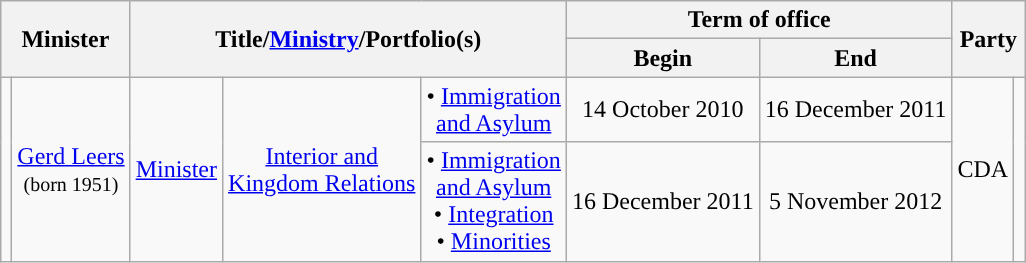<table class="wikitable sortable" style="text-align:center">
<tr>
<th rowspan=2 colspan=2>Minister</th>
<th colspan=3 rowspan=2>Title/<a href='#'>Ministry</a>/Portfolio(s)</th>
<th class=unsortable colspan="2">Term of office</th>
<th rowspan=2 colspan=2>Party</th>
</tr>
<tr>
<th data-sort-type=date>Begin</th>
<th data-sort-type=date>End</th>
</tr>
<tr>
<td rowspan=2></td>
<td rowspan=2><a href='#'>Gerd Leers</a> <br> <small>(born 1951)</small></td>
<td rowspan=2><a href='#'>Minister</a></td>
<td rowspan=2><a href='#'>Interior and <br> Kingdom Relations</a></td>
<td>• <a href='#'>Immigration <br> and Asylum</a></td>
<td>14 October 2010</td>
<td>16 December 2011</td>
<td rowspan=2>CDA</td>
<td rowspan=2 style="background:"></td>
</tr>
<tr>
<td>• <a href='#'>Immigration <br> and Asylum</a> <br> • <a href='#'>Integration</a> <br> • <a href='#'>Minorities</a></td>
<td>16 December 2011</td>
<td>5 November 2012</td>
</tr>
</table>
